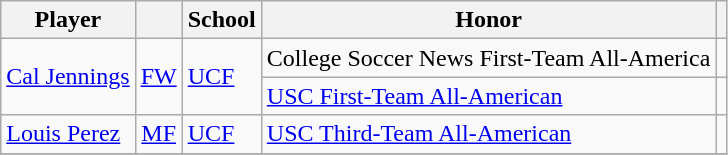<table class="wikitable">
<tr>
<th>Player</th>
<th></th>
<th>School</th>
<th>Honor</th>
<th></th>
</tr>
<tr>
<td rowspan="2"><a href='#'>Cal Jennings</a></td>
<td rowspan="2" align="center"><a href='#'>FW</a></td>
<td rowspan="2"><a href='#'>UCF</a></td>
<td>College Soccer News First-Team All-America</td>
<td></td>
</tr>
<tr>
<td><a href='#'>USC First-Team All-American</a></td>
<td></td>
</tr>
<tr>
<td><a href='#'>Louis Perez</a></td>
<td align="center"><a href='#'>MF</a></td>
<td><a href='#'>UCF</a></td>
<td><a href='#'>USC Third-Team All-American</a></td>
<td></td>
</tr>
<tr>
</tr>
</table>
